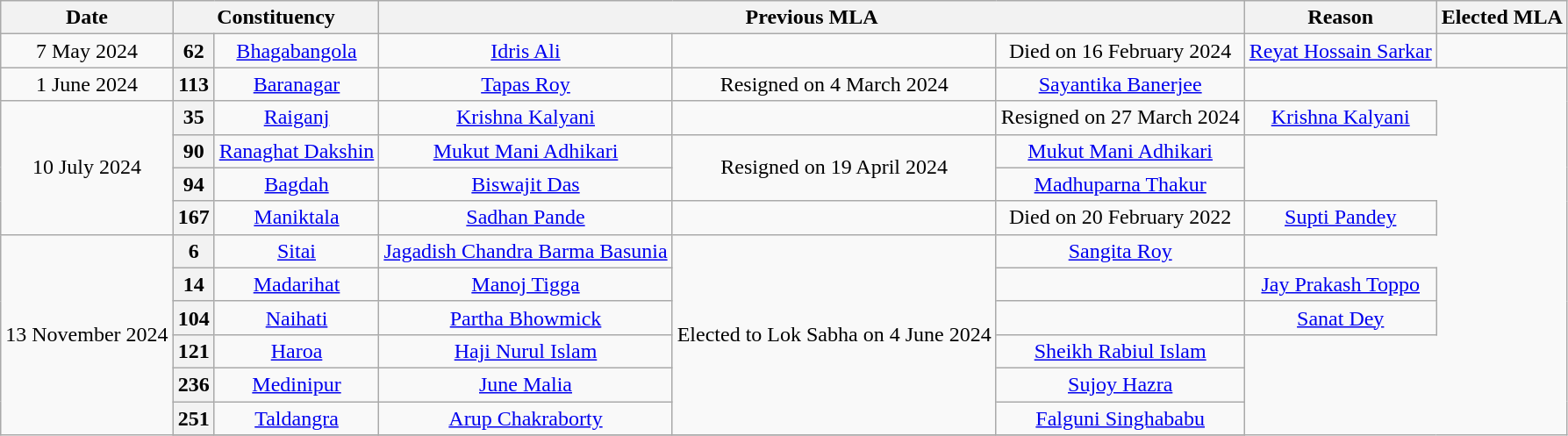<table class="wikitable sortable" style="text-align:center;">
<tr>
<th>Date</th>
<th colspan="2">Constituency</th>
<th colspan="3">Previous MLA</th>
<th>Reason</th>
<th colspan="3">Elected MLA</th>
</tr>
<tr>
<td>7 May 2024</td>
<th>62</th>
<td><a href='#'>Bhagabangola</a></td>
<td><a href='#'>Idris Ali</a></td>
<td></td>
<td>Died on 16 February 2024</td>
<td><a href='#'>Reyat Hossain Sarkar</a></td>
<td></td>
</tr>
<tr>
<td>1 June 2024</td>
<th>113</th>
<td><a href='#'>Baranagar</a></td>
<td><a href='#'>Tapas Roy</a></td>
<td>Resigned on 4 March 2024</td>
<td><a href='#'>Sayantika Banerjee</a></td>
</tr>
<tr>
<td Rowspan=4>10 July 2024</td>
<th>35</th>
<td><a href='#'>Raiganj</a></td>
<td><a href='#'>Krishna Kalyani</a></td>
<td></td>
<td>Resigned on 27 March 2024</td>
<td><a href='#'>Krishna Kalyani</a></td>
</tr>
<tr>
<th>90</th>
<td><a href='#'>Ranaghat Dakshin</a></td>
<td><a href='#'>Mukut Mani Adhikari</a></td>
<td rowspan=2>Resigned on 19 April 2024</td>
<td><a href='#'>Mukut Mani Adhikari</a></td>
</tr>
<tr>
<th>94</th>
<td><a href='#'>Bagdah</a></td>
<td><a href='#'>Biswajit Das</a></td>
<td><a href='#'>Madhuparna Thakur</a></td>
</tr>
<tr>
<th>167</th>
<td><a href='#'>Maniktala</a></td>
<td><a href='#'>Sadhan Pande</a></td>
<td></td>
<td>Died on 20 February 2022</td>
<td><a href='#'>Supti Pandey</a></td>
</tr>
<tr>
<td rowspan=10>13 November 2024</td>
<th>6</th>
<td><a href='#'>Sitai</a></td>
<td><a href='#'>Jagadish Chandra Barma Basunia</a></td>
<td rowspan=6>Elected to Lok Sabha on 4 June 2024</td>
<td Colspan=1 Rowspan=1><a href='#'>Sangita Roy</a></td>
</tr>
<tr>
<th>14</th>
<td><a href='#'>Madarihat</a></td>
<td><a href='#'>Manoj Tigga</a></td>
<td></td>
<td><a href='#'>Jay Prakash Toppo</a></td>
</tr>
<tr>
<th>104</th>
<td><a href='#'>Naihati</a></td>
<td><a href='#'>Partha Bhowmick</a></td>
<td></td>
<td><a href='#'>Sanat Dey</a></td>
</tr>
<tr>
<th>121</th>
<td><a href='#'>Haroa</a></td>
<td><a href='#'>Haji Nurul Islam</a></td>
<td><a href='#'>Sheikh Rabiul Islam</a></td>
</tr>
<tr>
<th>236</th>
<td><a href='#'>Medinipur</a></td>
<td><a href='#'>June Malia</a></td>
<td><a href='#'>Sujoy Hazra</a></td>
</tr>
<tr>
<th>251</th>
<td><a href='#'>Taldangra</a></td>
<td><a href='#'>Arup Chakraborty</a></td>
<td><a href='#'>Falguni Singhababu</a></td>
</tr>
<tr>
</tr>
</table>
